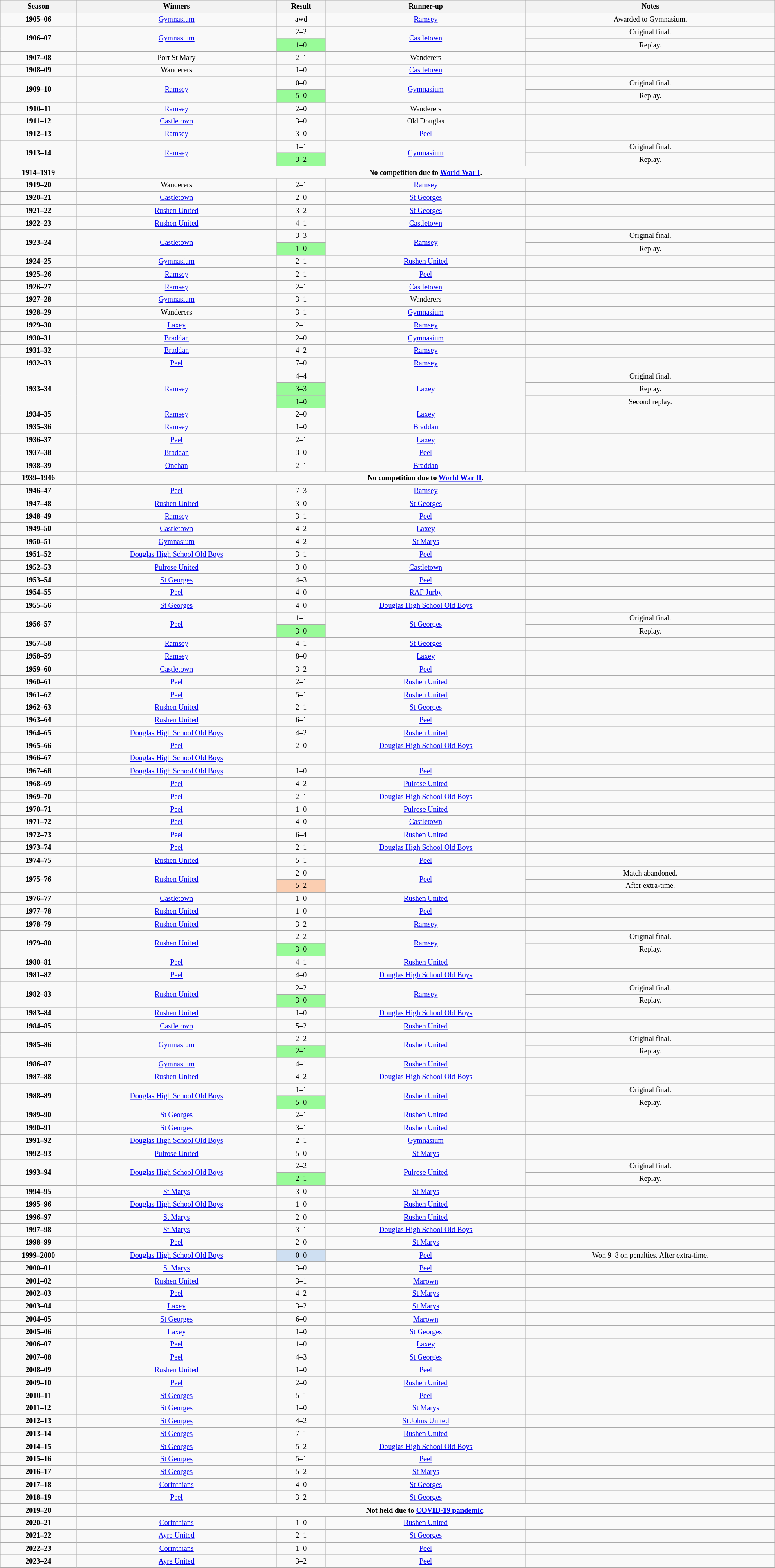<table class="wikitable" style="text-align: center; width: 100%; font-size: 12px">
<tr>
<th>Season</th>
<th>Winners</th>
<th>Result</th>
<th>Runner-up</th>
<th>Notes</th>
</tr>
<tr>
<td><strong>1905–06</strong></td>
<td><a href='#'>Gymnasium</a></td>
<td>awd</td>
<td><a href='#'>Ramsey</a></td>
<td>Awarded to Gymnasium.</td>
</tr>
<tr>
<td rowspan=2><strong>1906–07</strong></td>
<td rowspan=2><a href='#'>Gymnasium</a></td>
<td>2–2</td>
<td rowspan=2><a href='#'>Castletown</a></td>
<td>Original final.</td>
</tr>
<tr>
<td style="background-color:#98FB98">1–0</td>
<td>Replay.</td>
</tr>
<tr>
<td><strong>1907–08</strong></td>
<td>Port St Mary</td>
<td>2–1</td>
<td>Wanderers</td>
<td></td>
</tr>
<tr>
<td><strong>1908–09</strong></td>
<td>Wanderers</td>
<td>1–0</td>
<td><a href='#'>Castletown</a></td>
<td></td>
</tr>
<tr>
<td rowspan=2><strong>1909–10</strong></td>
<td rowspan=2><a href='#'>Ramsey</a></td>
<td>0–0</td>
<td rowspan=2><a href='#'>Gymnasium</a></td>
<td>Original final.</td>
</tr>
<tr>
<td style="background-color:#98FB98">5–0</td>
<td>Replay.</td>
</tr>
<tr>
<td><strong>1910–11</strong></td>
<td><a href='#'>Ramsey</a></td>
<td>2–0</td>
<td>Wanderers</td>
<td></td>
</tr>
<tr>
<td><strong>1911–12</strong></td>
<td><a href='#'>Castletown</a></td>
<td>3–0</td>
<td>Old Douglas</td>
<td></td>
</tr>
<tr>
<td><strong>1912–13</strong></td>
<td><a href='#'>Ramsey</a></td>
<td>3–0</td>
<td><a href='#'>Peel</a></td>
<td></td>
</tr>
<tr>
<td rowspan=2><strong>1913–14</strong></td>
<td rowspan=2><a href='#'>Ramsey</a></td>
<td>1–1</td>
<td rowspan=2><a href='#'>Gymnasium</a></td>
<td>Original final.</td>
</tr>
<tr>
<td style="background-color:#98FB98">3–2</td>
<td>Replay.</td>
</tr>
<tr>
<td><strong>1914–1919</strong></td>
<td colspan=4><strong>No competition due to <a href='#'>World War I</a>.</strong></td>
</tr>
<tr>
<td><strong>1919–20</strong></td>
<td>Wanderers</td>
<td>2–1</td>
<td><a href='#'>Ramsey</a></td>
<td></td>
</tr>
<tr>
<td><strong>1920–21</strong></td>
<td><a href='#'>Castletown</a></td>
<td>2–0</td>
<td><a href='#'>St Georges</a></td>
<td></td>
</tr>
<tr>
<td><strong>1921–22</strong></td>
<td><a href='#'>Rushen United</a></td>
<td>3–2</td>
<td><a href='#'>St Georges</a></td>
<td></td>
</tr>
<tr>
<td><strong>1922–23</strong></td>
<td><a href='#'>Rushen United</a></td>
<td>4–1</td>
<td><a href='#'>Castletown</a></td>
<td></td>
</tr>
<tr>
<td rowspan=2><strong>1923–24</strong></td>
<td rowspan=2><a href='#'>Castletown</a></td>
<td>3–3</td>
<td rowspan=2><a href='#'>Ramsey</a></td>
<td>Original final.</td>
</tr>
<tr>
<td style="background-color:#98FB98">1–0</td>
<td>Replay.</td>
</tr>
<tr>
<td><strong>1924–25</strong></td>
<td><a href='#'>Gymnasium</a></td>
<td>2–1</td>
<td><a href='#'>Rushen United</a></td>
<td></td>
</tr>
<tr>
<td><strong>1925–26</strong></td>
<td><a href='#'>Ramsey</a></td>
<td>2–1</td>
<td><a href='#'>Peel</a></td>
<td></td>
</tr>
<tr>
<td><strong>1926–27</strong></td>
<td><a href='#'>Ramsey</a></td>
<td>2–1</td>
<td><a href='#'>Castletown</a></td>
<td></td>
</tr>
<tr>
<td><strong>1927–28</strong></td>
<td><a href='#'>Gymnasium</a></td>
<td>3–1</td>
<td>Wanderers</td>
<td></td>
</tr>
<tr>
<td><strong>1928–29</strong></td>
<td>Wanderers</td>
<td>3–1</td>
<td><a href='#'>Gymnasium</a></td>
<td></td>
</tr>
<tr>
<td><strong>1929–30</strong></td>
<td><a href='#'>Laxey</a></td>
<td>2–1</td>
<td><a href='#'>Ramsey</a></td>
<td></td>
</tr>
<tr>
<td><strong>1930–31</strong></td>
<td><a href='#'>Braddan</a></td>
<td>2–0</td>
<td><a href='#'>Gymnasium</a></td>
<td></td>
</tr>
<tr>
<td><strong>1931–32</strong></td>
<td><a href='#'>Braddan</a></td>
<td>4–2</td>
<td><a href='#'>Ramsey</a></td>
<td></td>
</tr>
<tr>
<td><strong>1932–33</strong></td>
<td><a href='#'>Peel</a></td>
<td>7–0</td>
<td><a href='#'>Ramsey</a></td>
<td></td>
</tr>
<tr>
<td rowspan=3><strong>1933–34</strong></td>
<td rowspan=3><a href='#'>Ramsey</a></td>
<td>4–4</td>
<td rowspan=3><a href='#'>Laxey</a></td>
<td>Original final.</td>
</tr>
<tr>
<td style="background-color:#98FB98">3–3</td>
<td>Replay.</td>
</tr>
<tr>
<td style="background-color:#98FB98">1–0</td>
<td>Second replay.</td>
</tr>
<tr>
<td><strong>1934–35</strong></td>
<td><a href='#'>Ramsey</a></td>
<td>2–0</td>
<td><a href='#'>Laxey</a></td>
<td></td>
</tr>
<tr>
<td><strong>1935–36</strong></td>
<td><a href='#'>Ramsey</a></td>
<td>1–0</td>
<td><a href='#'>Braddan</a></td>
<td></td>
</tr>
<tr>
<td><strong>1936–37</strong></td>
<td><a href='#'>Peel</a></td>
<td>2–1</td>
<td><a href='#'>Laxey</a></td>
<td></td>
</tr>
<tr>
<td><strong>1937–38</strong></td>
<td><a href='#'>Braddan</a></td>
<td>3–0</td>
<td><a href='#'>Peel</a></td>
<td></td>
</tr>
<tr>
<td><strong>1938–39</strong></td>
<td><a href='#'>Onchan</a></td>
<td>2–1</td>
<td><a href='#'>Braddan</a></td>
<td></td>
</tr>
<tr>
<td><strong>1939–1946</strong></td>
<td colspan=4><strong>No competition due to <a href='#'>World War II</a>.</strong></td>
</tr>
<tr>
<td><strong>1946–47</strong></td>
<td><a href='#'>Peel</a></td>
<td>7–3</td>
<td><a href='#'>Ramsey</a></td>
<td></td>
</tr>
<tr>
<td><strong>1947–48</strong></td>
<td><a href='#'>Rushen United</a></td>
<td>3–0</td>
<td><a href='#'>St Georges</a></td>
<td></td>
</tr>
<tr>
<td><strong>1948–49</strong></td>
<td><a href='#'>Ramsey</a></td>
<td>3–1</td>
<td><a href='#'>Peel</a></td>
<td></td>
</tr>
<tr>
<td><strong>1949–50</strong></td>
<td><a href='#'>Castletown</a></td>
<td>4–2</td>
<td><a href='#'>Laxey</a></td>
<td></td>
</tr>
<tr>
<td><strong>1950–51</strong></td>
<td><a href='#'>Gymnasium</a></td>
<td>4–2</td>
<td><a href='#'>St Marys</a></td>
<td></td>
</tr>
<tr>
<td><strong>1951–52</strong></td>
<td><a href='#'>Douglas High School Old Boys</a></td>
<td>3–1</td>
<td><a href='#'>Peel</a></td>
<td></td>
</tr>
<tr>
<td><strong>1952–53</strong></td>
<td><a href='#'>Pulrose United</a></td>
<td>3–0</td>
<td><a href='#'>Castletown</a></td>
<td></td>
</tr>
<tr>
<td><strong>1953–54</strong></td>
<td><a href='#'>St Georges</a></td>
<td>4–3</td>
<td><a href='#'>Peel</a></td>
<td></td>
</tr>
<tr>
<td><strong>1954–55</strong></td>
<td><a href='#'>Peel</a></td>
<td>4–0</td>
<td><a href='#'>RAF Jurby</a></td>
<td></td>
</tr>
<tr>
<td><strong>1955–56</strong></td>
<td><a href='#'>St Georges</a></td>
<td>4–0</td>
<td><a href='#'>Douglas High School Old Boys</a></td>
<td></td>
</tr>
<tr>
<td rowspan=2><strong>1956–57</strong></td>
<td rowspan=2><a href='#'>Peel</a></td>
<td>1–1</td>
<td rowspan=2><a href='#'>St Georges</a></td>
<td>Original final.</td>
</tr>
<tr>
<td style="background-color:#98FB98">3–0</td>
<td>Replay.</td>
</tr>
<tr>
<td><strong>1957–58</strong></td>
<td><a href='#'>Ramsey</a></td>
<td>4–1</td>
<td><a href='#'>St Georges</a></td>
<td></td>
</tr>
<tr>
<td><strong>1958–59</strong></td>
<td><a href='#'>Ramsey</a></td>
<td>8–0</td>
<td><a href='#'>Laxey</a></td>
<td></td>
</tr>
<tr>
<td><strong>1959–60</strong></td>
<td><a href='#'>Castletown</a></td>
<td>3–2</td>
<td><a href='#'>Peel</a></td>
<td></td>
</tr>
<tr>
<td><strong>1960–61</strong></td>
<td><a href='#'>Peel</a></td>
<td>2–1</td>
<td><a href='#'>Rushen United</a></td>
<td></td>
</tr>
<tr>
<td><strong>1961–62</strong></td>
<td><a href='#'>Peel</a></td>
<td>5–1</td>
<td><a href='#'>Rushen United</a></td>
<td></td>
</tr>
<tr>
<td><strong>1962–63</strong></td>
<td><a href='#'>Rushen United</a></td>
<td>2–1</td>
<td><a href='#'>St Georges</a></td>
<td></td>
</tr>
<tr>
<td><strong>1963–64</strong></td>
<td><a href='#'>Rushen United</a></td>
<td>6–1</td>
<td><a href='#'>Peel</a></td>
<td></td>
</tr>
<tr>
<td><strong>1964–65</strong></td>
<td><a href='#'>Douglas High School Old Boys</a></td>
<td>4–2</td>
<td><a href='#'>Rushen United</a></td>
<td></td>
</tr>
<tr>
<td><strong>1965–66</strong></td>
<td><a href='#'>Peel</a></td>
<td>2–0</td>
<td><a href='#'>Douglas High School Old Boys</a></td>
<td></td>
</tr>
<tr>
<td><strong>1966–67</strong></td>
<td><a href='#'>Douglas High School Old Boys</a></td>
<td></td>
<td></td>
<td></td>
</tr>
<tr>
<td><strong>1967–68</strong></td>
<td><a href='#'>Douglas High School Old Boys</a></td>
<td>1–0</td>
<td><a href='#'>Peel</a></td>
<td></td>
</tr>
<tr>
<td><strong>1968–69</strong></td>
<td><a href='#'>Peel</a></td>
<td>4–2</td>
<td><a href='#'>Pulrose United</a></td>
<td></td>
</tr>
<tr>
<td><strong>1969–70</strong></td>
<td><a href='#'>Peel</a></td>
<td>2–1</td>
<td><a href='#'>Douglas High School Old Boys</a></td>
<td></td>
</tr>
<tr>
<td><strong>1970–71</strong></td>
<td><a href='#'>Peel</a></td>
<td>1–0</td>
<td><a href='#'>Pulrose United</a></td>
<td></td>
</tr>
<tr>
<td><strong>1971–72</strong></td>
<td><a href='#'>Peel</a></td>
<td>4–0</td>
<td><a href='#'>Castletown</a></td>
<td></td>
</tr>
<tr>
<td><strong>1972–73</strong></td>
<td><a href='#'>Peel</a></td>
<td>6–4</td>
<td><a href='#'>Rushen United</a></td>
<td></td>
</tr>
<tr>
<td><strong>1973–74</strong></td>
<td><a href='#'>Peel</a></td>
<td>2–1</td>
<td><a href='#'>Douglas High School Old Boys</a></td>
<td></td>
</tr>
<tr>
<td><strong>1974–75</strong></td>
<td><a href='#'>Rushen United</a></td>
<td>5–1</td>
<td><a href='#'>Peel</a></td>
<td></td>
</tr>
<tr>
<td rowspan=2><strong>1975–76</strong></td>
<td rowspan=2><a href='#'>Rushen United</a></td>
<td>2–0</td>
<td rowspan=2><a href='#'>Peel</a></td>
<td>Match abandoned.</td>
</tr>
<tr>
<td style="background-color:#FBCEB1">5–2</td>
<td>After extra-time.</td>
</tr>
<tr>
<td><strong>1976–77</strong></td>
<td><a href='#'>Castletown</a></td>
<td>1–0</td>
<td><a href='#'>Rushen United</a></td>
<td></td>
</tr>
<tr>
<td><strong>1977–78</strong></td>
<td><a href='#'>Rushen United</a></td>
<td>1–0</td>
<td><a href='#'>Peel</a></td>
<td></td>
</tr>
<tr>
<td><strong>1978–79</strong></td>
<td><a href='#'>Rushen United</a></td>
<td>3–2</td>
<td><a href='#'>Ramsey</a></td>
<td></td>
</tr>
<tr>
<td rowspan=2><strong>1979–80</strong></td>
<td rowspan=2><a href='#'>Rushen United</a></td>
<td>2–2</td>
<td rowspan=2><a href='#'>Ramsey</a></td>
<td>Original final.</td>
</tr>
<tr>
<td style="background-color:#98FB98">3–0</td>
<td>Replay.</td>
</tr>
<tr>
<td><strong>1980–81</strong></td>
<td><a href='#'>Peel</a></td>
<td>4–1</td>
<td><a href='#'>Rushen United</a></td>
<td></td>
</tr>
<tr>
<td><strong>1981–82</strong></td>
<td><a href='#'>Peel</a></td>
<td>4–0</td>
<td><a href='#'>Douglas High School Old Boys</a></td>
<td></td>
</tr>
<tr>
<td rowspan=2><strong>1982–83</strong></td>
<td rowspan=2><a href='#'>Rushen United</a></td>
<td>2–2</td>
<td rowspan=2><a href='#'>Ramsey</a></td>
<td>Original final.</td>
</tr>
<tr>
<td style="background-color:#98FB98">3–0</td>
<td>Replay.</td>
</tr>
<tr>
<td><strong>1983–84</strong></td>
<td><a href='#'>Rushen United</a></td>
<td>1–0</td>
<td><a href='#'>Douglas High School Old Boys</a></td>
<td></td>
</tr>
<tr>
<td><strong>1984–85</strong></td>
<td><a href='#'>Castletown</a></td>
<td>5–2</td>
<td><a href='#'>Rushen United</a></td>
<td></td>
</tr>
<tr>
<td rowspan=2><strong>1985–86</strong></td>
<td rowspan=2><a href='#'>Gymnasium</a></td>
<td>2–2</td>
<td rowspan=2><a href='#'>Rushen United</a></td>
<td>Original final.</td>
</tr>
<tr>
<td style="background-color:#98FB98">2–1</td>
<td>Replay.</td>
</tr>
<tr>
<td><strong>1986–87</strong></td>
<td><a href='#'>Gymnasium</a></td>
<td>4–1</td>
<td><a href='#'>Rushen United</a></td>
<td></td>
</tr>
<tr>
<td><strong>1987–88</strong></td>
<td><a href='#'>Rushen United</a></td>
<td>4–2</td>
<td><a href='#'>Douglas High School Old Boys</a></td>
<td></td>
</tr>
<tr>
<td rowspan=2><strong>1988–89</strong></td>
<td rowspan=2><a href='#'>Douglas High School Old Boys</a></td>
<td>1–1</td>
<td rowspan=2><a href='#'>Rushen United</a></td>
<td>Original final.</td>
</tr>
<tr>
<td style="background-color:#98FB98">5–0</td>
<td>Replay.</td>
</tr>
<tr>
<td><strong>1989–90</strong></td>
<td><a href='#'>St Georges</a></td>
<td>2–1</td>
<td><a href='#'>Rushen United</a></td>
<td></td>
</tr>
<tr>
<td><strong>1990–91</strong></td>
<td><a href='#'>St Georges</a></td>
<td>3–1</td>
<td><a href='#'>Rushen United</a></td>
<td></td>
</tr>
<tr>
<td><strong>1991–92</strong></td>
<td><a href='#'>Douglas High School Old Boys</a></td>
<td>2–1</td>
<td><a href='#'>Gymnasium</a></td>
<td></td>
</tr>
<tr>
<td><strong>1992–93</strong></td>
<td><a href='#'>Pulrose United</a></td>
<td>5–0</td>
<td><a href='#'>St Marys</a></td>
<td></td>
</tr>
<tr>
<td rowspan=2><strong>1993–94</strong></td>
<td rowspan=2><a href='#'>Douglas High School Old Boys</a></td>
<td>2–2</td>
<td rowspan=2><a href='#'>Pulrose United</a></td>
<td>Original final.</td>
</tr>
<tr>
<td style="background-color:#98FB98">2–1</td>
<td>Replay.</td>
</tr>
<tr>
<td><strong>1994–95</strong></td>
<td><a href='#'>St Marys</a></td>
<td>3–0</td>
<td><a href='#'>St Marys</a></td>
<td></td>
</tr>
<tr>
<td><strong>1995–96</strong></td>
<td><a href='#'>Douglas High School Old Boys</a></td>
<td>1–0</td>
<td><a href='#'>Rushen United</a></td>
<td></td>
</tr>
<tr>
<td><strong>1996–97</strong></td>
<td><a href='#'>St Marys</a></td>
<td>2–0</td>
<td><a href='#'>Rushen United</a></td>
<td></td>
</tr>
<tr>
<td><strong>1997–98</strong></td>
<td><a href='#'>St Marys</a></td>
<td>3–1</td>
<td><a href='#'>Douglas High School Old Boys</a></td>
<td></td>
</tr>
<tr>
<td><strong>1998–99</strong></td>
<td><a href='#'>Peel</a></td>
<td>2–0</td>
<td><a href='#'>St Marys</a></td>
<td></td>
</tr>
<tr>
<td><strong>1999–2000</strong></td>
<td><a href='#'>Douglas High School Old Boys</a></td>
<td style="background-color:#cedff2">0–0</td>
<td><a href='#'>Peel</a></td>
<td>Won 9–8 on penalties. After extra-time.</td>
</tr>
<tr>
<td><strong>2000–01</strong></td>
<td><a href='#'>St Marys</a></td>
<td>3–0</td>
<td><a href='#'>Peel</a></td>
<td></td>
</tr>
<tr>
<td><strong>2001–02</strong></td>
<td><a href='#'>Rushen United</a></td>
<td>3–1</td>
<td><a href='#'>Marown</a></td>
<td></td>
</tr>
<tr>
<td><strong>2002–03</strong></td>
<td><a href='#'>Peel</a></td>
<td>4–2</td>
<td><a href='#'>St Marys</a></td>
<td></td>
</tr>
<tr>
<td><strong>2003–04</strong></td>
<td><a href='#'>Laxey</a></td>
<td>3–2</td>
<td><a href='#'>St Marys</a></td>
<td></td>
</tr>
<tr>
<td><strong>2004–05</strong></td>
<td><a href='#'>St Georges</a></td>
<td>6–0</td>
<td><a href='#'>Marown</a></td>
<td></td>
</tr>
<tr>
<td><strong>2005–06</strong></td>
<td><a href='#'>Laxey</a></td>
<td>1–0</td>
<td><a href='#'>St Georges</a></td>
<td></td>
</tr>
<tr>
<td><strong>2006–07</strong></td>
<td><a href='#'>Peel</a></td>
<td>1–0</td>
<td><a href='#'>Laxey</a></td>
<td></td>
</tr>
<tr>
<td><strong>2007–08</strong></td>
<td><a href='#'>Peel</a></td>
<td>4–3</td>
<td><a href='#'>St Georges</a></td>
<td></td>
</tr>
<tr>
<td><strong>2008–09</strong></td>
<td><a href='#'>Rushen United</a></td>
<td>1–0</td>
<td><a href='#'>Peel</a></td>
<td></td>
</tr>
<tr>
<td><strong>2009–10</strong></td>
<td><a href='#'>Peel</a></td>
<td>2–0</td>
<td><a href='#'>Rushen United</a></td>
<td></td>
</tr>
<tr>
<td><strong>2010–11</strong></td>
<td><a href='#'>St Georges</a></td>
<td>5–1</td>
<td><a href='#'>Peel</a></td>
<td></td>
</tr>
<tr>
<td><strong>2011–12</strong></td>
<td><a href='#'>St Georges</a></td>
<td>1–0</td>
<td><a href='#'>St Marys</a></td>
<td></td>
</tr>
<tr>
<td><strong>2012–13</strong></td>
<td><a href='#'>St Georges</a></td>
<td>4–2</td>
<td><a href='#'>St Johns United</a></td>
<td></td>
</tr>
<tr>
<td><strong>2013–14</strong></td>
<td><a href='#'>St Georges</a></td>
<td>7–1</td>
<td><a href='#'>Rushen United</a></td>
<td></td>
</tr>
<tr>
<td><strong>2014–15</strong></td>
<td><a href='#'>St Georges</a></td>
<td>5–2</td>
<td><a href='#'>Douglas High School Old Boys</a></td>
<td></td>
</tr>
<tr>
<td><strong>2015–16</strong></td>
<td><a href='#'>St Georges</a></td>
<td>5–1</td>
<td><a href='#'>Peel</a></td>
<td></td>
</tr>
<tr>
<td><strong>2016–17</strong></td>
<td><a href='#'>St Georges</a></td>
<td>5–2</td>
<td><a href='#'>St Marys</a></td>
<td></td>
</tr>
<tr>
<td><strong>2017–18</strong></td>
<td><a href='#'>Corinthians</a></td>
<td>4–0</td>
<td><a href='#'>St Georges</a></td>
<td></td>
</tr>
<tr>
<td><strong>2018–19</strong></td>
<td><a href='#'>Peel</a></td>
<td>3–2</td>
<td><a href='#'>St Georges</a></td>
<td></td>
</tr>
<tr>
<td><strong>2019–20</strong></td>
<td colspan=4><strong>Not held due to <a href='#'>COVID-19 pandemic</a>.</strong></td>
</tr>
<tr>
<td><strong>2020–21</strong></td>
<td><a href='#'>Corinthians</a></td>
<td>1–0</td>
<td><a href='#'>Rushen United</a></td>
<td></td>
</tr>
<tr>
<td><strong>2021–22</strong></td>
<td><a href='#'>Ayre United</a></td>
<td>2–1</td>
<td><a href='#'>St Georges</a></td>
<td></td>
</tr>
<tr>
<td><strong>2022–23</strong></td>
<td><a href='#'>Corinthians</a></td>
<td>1–0</td>
<td><a href='#'>Peel</a></td>
<td></td>
</tr>
<tr>
<td><strong>2023–24</strong></td>
<td><a href='#'>Ayre United</a></td>
<td>3–2</td>
<td><a href='#'>Peel</a></td>
<td></td>
</tr>
</table>
